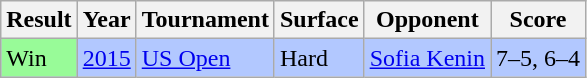<table class="sortable wikitable">
<tr>
<th>Result</th>
<th>Year</th>
<th>Tournament</th>
<th>Surface</th>
<th>Opponent</th>
<th>Score</th>
</tr>
<tr style="background:#b2c8ff;">
<td style="background:#98fb98;">Win</td>
<td><a href='#'>2015</a></td>
<td><a href='#'>US Open</a></td>
<td>Hard</td>
<td> <a href='#'>Sofia Kenin</a></td>
<td>7–5, 6–4</td>
</tr>
</table>
